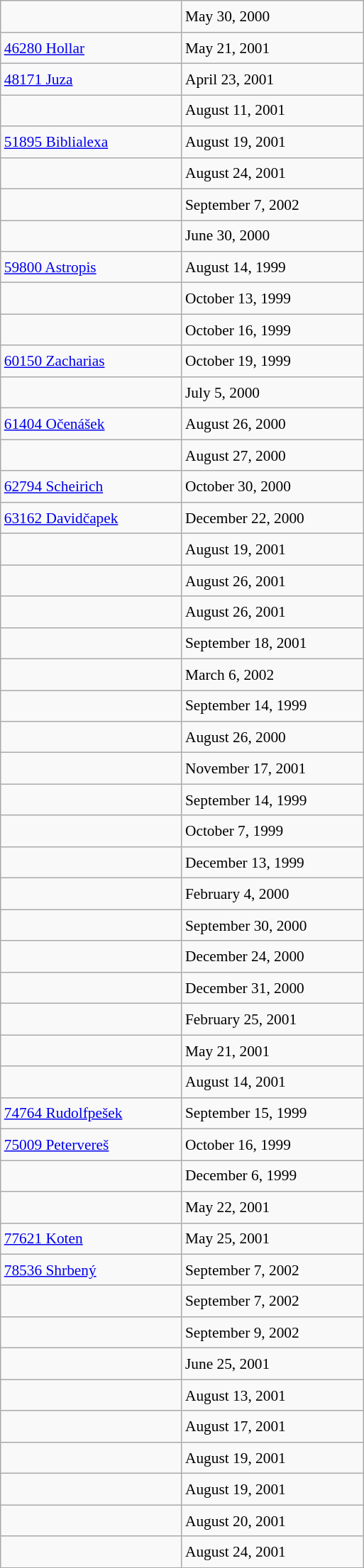<table class="wikitable" style="font-size: 89%; float: left; width: 24em; margin-right: 1em; line-height: 1.6em !important; height: 1250px;">
<tr>
<td></td>
<td>May 30, 2000</td>
</tr>
<tr>
<td><a href='#'>46280 Hollar</a> </td>
<td>May 21, 2001</td>
</tr>
<tr>
<td><a href='#'>48171 Juza</a> </td>
<td>April 23, 2001</td>
</tr>
<tr>
<td></td>
<td>August 11, 2001</td>
</tr>
<tr>
<td><a href='#'>51895 Biblialexa</a> </td>
<td>August 19, 2001</td>
</tr>
<tr>
<td> </td>
<td>August 24, 2001</td>
</tr>
<tr>
<td> </td>
<td>September 7, 2002</td>
</tr>
<tr>
<td></td>
<td>June 30, 2000</td>
</tr>
<tr>
<td><a href='#'>59800 Astropis</a> </td>
<td>August 14, 1999</td>
</tr>
<tr>
<td> </td>
<td>October 13, 1999</td>
</tr>
<tr>
<td> </td>
<td>October 16, 1999</td>
</tr>
<tr>
<td><a href='#'>60150 Zacharias</a> </td>
<td>October 19, 1999</td>
</tr>
<tr>
<td> </td>
<td>July 5, 2000</td>
</tr>
<tr>
<td><a href='#'>61404 Očenášek</a> </td>
<td>August 26, 2000</td>
</tr>
<tr>
<td> </td>
<td>August 27, 2000</td>
</tr>
<tr>
<td><a href='#'>62794 Scheirich</a> </td>
<td>October 30, 2000</td>
</tr>
<tr>
<td><a href='#'>63162 Davidčapek</a> </td>
<td>December 22, 2000</td>
</tr>
<tr>
<td> </td>
<td>August 19, 2001</td>
</tr>
<tr>
<td> </td>
<td>August 26, 2001</td>
</tr>
<tr>
<td></td>
<td>August 26, 2001</td>
</tr>
<tr>
<td></td>
<td>September 18, 2001</td>
</tr>
<tr>
<td></td>
<td>March 6, 2002</td>
</tr>
<tr>
<td> </td>
<td>September 14, 1999</td>
</tr>
<tr>
<td> </td>
<td>August 26, 2000</td>
</tr>
<tr>
<td></td>
<td>November 17, 2001</td>
</tr>
<tr>
<td> </td>
<td>September 14, 1999</td>
</tr>
<tr>
<td> </td>
<td>October 7, 1999</td>
</tr>
<tr>
<td></td>
<td>December 13, 1999</td>
</tr>
<tr>
<td></td>
<td>February 4, 2000</td>
</tr>
<tr>
<td> </td>
<td>September 30, 2000</td>
</tr>
<tr>
<td> </td>
<td>December 24, 2000</td>
</tr>
<tr>
<td> </td>
<td>December 31, 2000</td>
</tr>
<tr>
<td></td>
<td>February 25, 2001</td>
</tr>
<tr>
<td> </td>
<td>May 21, 2001</td>
</tr>
<tr>
<td></td>
<td>August 14, 2001</td>
</tr>
<tr>
<td><a href='#'>74764 Rudolfpešek</a> </td>
<td>September 15, 1999</td>
</tr>
<tr>
<td><a href='#'>75009 Petervereš</a> </td>
<td>October 16, 1999</td>
</tr>
<tr>
<td></td>
<td>December 6, 1999</td>
</tr>
<tr>
<td> </td>
<td>May 22, 2001</td>
</tr>
<tr>
<td><a href='#'>77621 Koten</a> </td>
<td>May 25, 2001</td>
</tr>
<tr>
<td><a href='#'>78536 Shrbený</a> </td>
<td>September 7, 2002</td>
</tr>
<tr>
<td> </td>
<td>September 7, 2002</td>
</tr>
<tr>
<td> </td>
<td>September 9, 2002</td>
</tr>
<tr>
<td></td>
<td>June 25, 2001</td>
</tr>
<tr>
<td></td>
<td>August 13, 2001</td>
</tr>
<tr>
<td> </td>
<td>August 17, 2001</td>
</tr>
<tr>
<td> </td>
<td>August 19, 2001</td>
</tr>
<tr>
<td> </td>
<td>August 19, 2001</td>
</tr>
<tr>
<td> </td>
<td>August 20, 2001</td>
</tr>
<tr>
<td> </td>
<td>August 24, 2001</td>
</tr>
</table>
